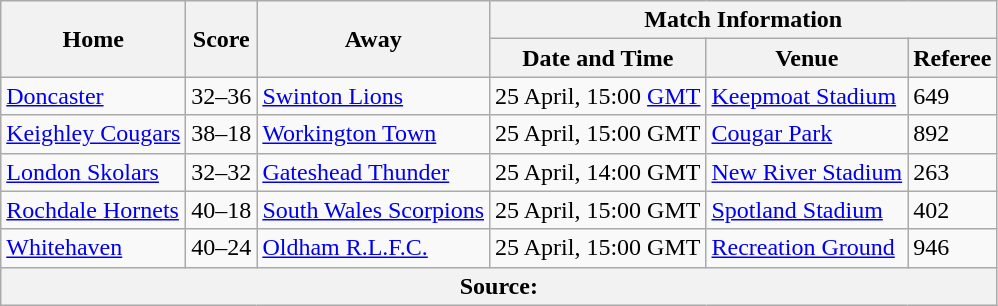<table class="wikitable">
<tr>
<th rowspan=2>Home</th>
<th rowspan=2>Score</th>
<th rowspan=2>Away</th>
<th colspan="3">Match Information</th>
</tr>
<tr>
<th>Date and Time</th>
<th>Venue</th>
<th>Referee</th>
</tr>
<tr>
<td align=left> <a href='#'>Doncaster</a></td>
<td>32–36</td>
<td align=left> <a href='#'>Swinton Lions</a></td>
<td>25 April, 15:00 <a href='#'>GMT</a></td>
<td><a href='#'>Keepmoat Stadium</a></td>
<td>649</td>
</tr>
<tr>
<td align=left> <a href='#'>Keighley Cougars</a></td>
<td>38–18</td>
<td align=left> <a href='#'>Workington Town</a></td>
<td>25 April, 15:00 GMT</td>
<td><a href='#'>Cougar Park</a></td>
<td>892</td>
</tr>
<tr>
<td align=left> <a href='#'>London Skolars</a></td>
<td>32–32</td>
<td align=left> <a href='#'>Gateshead Thunder</a></td>
<td>25 April, 14:00 GMT</td>
<td><a href='#'>New River Stadium</a></td>
<td>263</td>
</tr>
<tr>
<td align=left> <a href='#'>Rochdale Hornets</a></td>
<td>40–18</td>
<td align=left> <a href='#'>South Wales Scorpions</a></td>
<td>25 April, 15:00 GMT</td>
<td><a href='#'>Spotland Stadium</a></td>
<td>402</td>
</tr>
<tr>
<td align=left> <a href='#'>Whitehaven</a></td>
<td>40–24</td>
<td align=left> <a href='#'>Oldham R.L.F.C.</a></td>
<td>25 April, 15:00 GMT</td>
<td><a href='#'>Recreation Ground</a></td>
<td>946</td>
</tr>
<tr>
<th colspan="6">Source:</th>
</tr>
</table>
